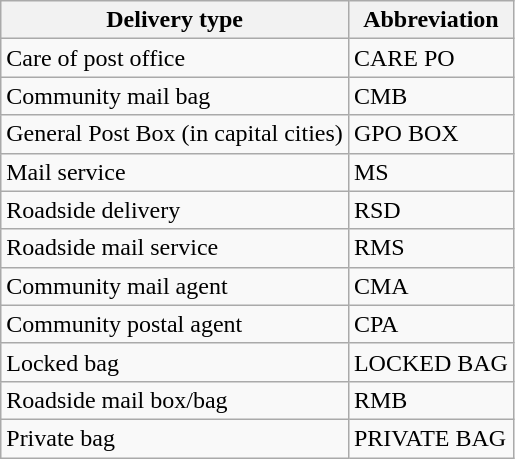<table class="wikitable">
<tr>
<th>Delivery type</th>
<th>Abbreviation</th>
</tr>
<tr>
<td>Care of post office</td>
<td>CARE PO</td>
</tr>
<tr>
<td>Community mail bag</td>
<td>CMB</td>
</tr>
<tr>
<td>General Post Box (in capital cities)</td>
<td>GPO BOX</td>
</tr>
<tr>
<td>Mail service</td>
<td>MS</td>
</tr>
<tr>
<td>Roadside delivery</td>
<td>RSD</td>
</tr>
<tr>
<td>Roadside mail service</td>
<td>RMS</td>
</tr>
<tr>
<td>Community mail agent</td>
<td>CMA</td>
</tr>
<tr>
<td>Community postal agent</td>
<td>CPA</td>
</tr>
<tr>
<td>Locked bag</td>
<td>LOCKED BAG</td>
</tr>
<tr>
<td>Roadside mail box/bag</td>
<td>RMB</td>
</tr>
<tr>
<td>Private bag</td>
<td>PRIVATE BAG</td>
</tr>
</table>
